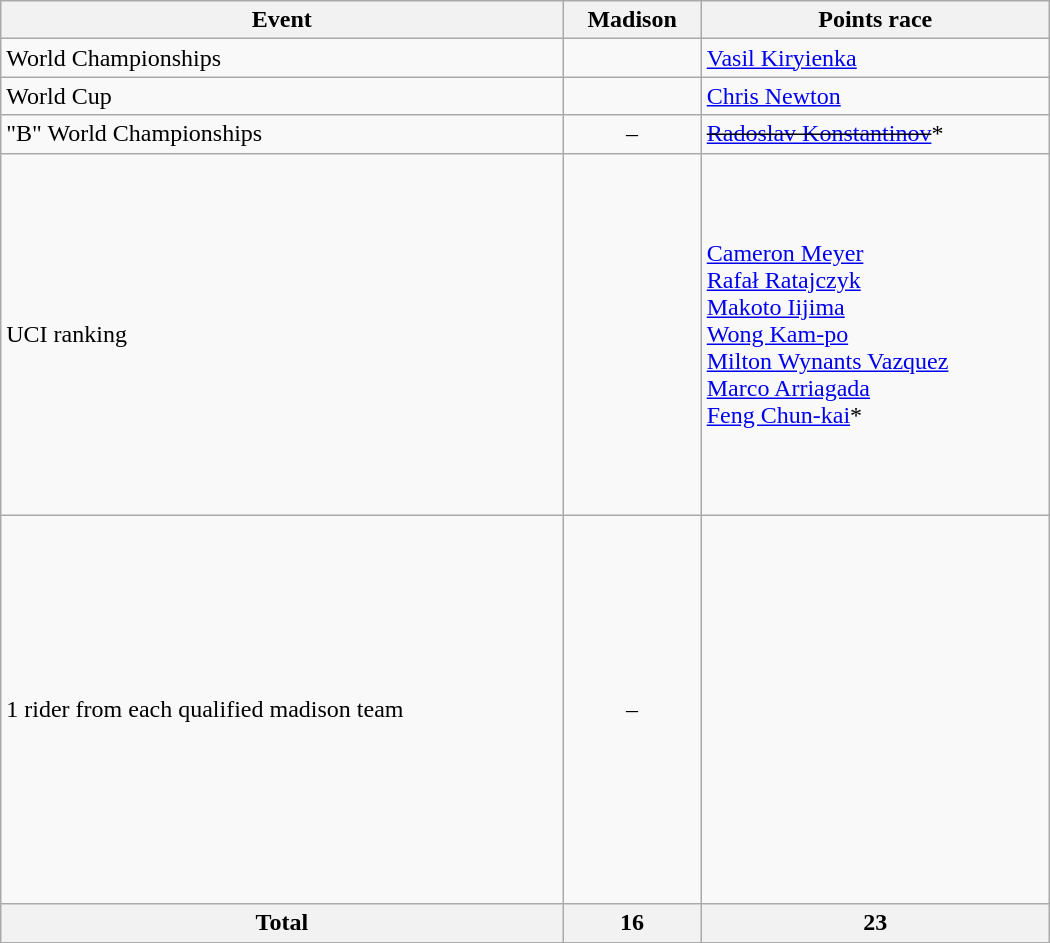<table class="wikitable" width=700 style="text-align:center">
<tr>
<th>Event</th>
<th>Madison</th>
<th>Points race</th>
</tr>
<tr>
<td align="left">World Championships</td>
<td align="left"></td>
<td align="left"> <a href='#'>Vasil Kiryienka</a></td>
</tr>
<tr>
<td align="left">World Cup</td>
<td align="left"></td>
<td align="left"> <a href='#'>Chris Newton</a></td>
</tr>
<tr>
<td align="left">"B" World Championships</td>
<td>–</td>
<td align="left"><s> <a href='#'>Radoslav Konstantinov</a></s>*</td>
</tr>
<tr>
<td align="left">UCI ranking</td>
<td align="left"><br><br><br><br><br><br><br><br><br><br><br><br><br></td>
<td align="left"> <a href='#'>Cameron Meyer</a><br> <a href='#'>Rafał Ratajczyk</a><br> <a href='#'>Makoto Iijima</a><br> <a href='#'>Wong Kam-po</a> <br>  <a href='#'>Milton Wynants Vazquez</a> <br>  <a href='#'>Marco Arriagada</a> <br>  <a href='#'>Feng Chun-kai</a>*</td>
</tr>
<tr>
<td align="left">1 rider from each qualified madison team</td>
<td>–</td>
<td align="left"><br><br><s></s><br><br><br><br><br><br><br><br><br><br><br><br></td>
</tr>
<tr>
<th>Total</th>
<th>16</th>
<th>23</th>
</tr>
</table>
